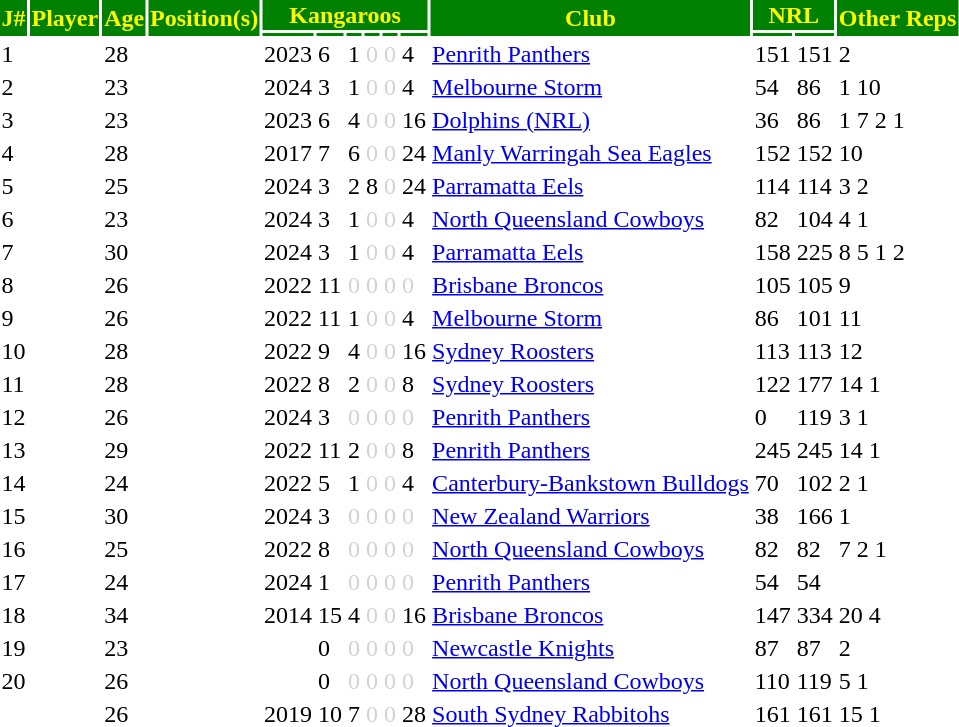<table>
<tr style="background:green; color:yellow;">
<th rowspan=2>J#</th>
<th rowspan=2 align=left>Player</th>
<th rowspan=2 align=center>Age</th>
<th rowspan=2 align=center>Position(s)</th>
<th colspan=6 align=center>Kangaroos</th>
<th rowspan=2 align=center>Club</th>
<th colspan=2 align=center>NRL</th>
<th rowspan=2 align=center>Other Reps</th>
</tr>
<tr style="background:green; color:yellow;">
<th></th>
<th></th>
<th></th>
<th></th>
<th></th>
<th></th>
<th></th>
<th></th>
</tr>
<tr>
<td>1</td>
<td align=left></td>
<td>28</td>
<td align=center></td>
<td>2023</td>
<td>6</td>
<td>1</td>
<td style="color:lightgray">0</td>
<td style="color:lightgray">0</td>
<td>4</td>
<td align=left>   <a href='#'>Penrith Panthers</a></td>
<td>151</td>
<td>151</td>
<td align=left> 2</td>
</tr>
<tr>
<td>2</td>
<td align=left></td>
<td>23</td>
<td align=center></td>
<td>2024</td>
<td>3</td>
<td>1</td>
<td style="color:lightgray">0</td>
<td style="color:lightgray">0</td>
<td>4</td>
<td align=left>   <a href='#'>Melbourne Storm</a></td>
<td>54</td>
<td>86</td>
<td align=left> 1  10</td>
</tr>
<tr>
<td>3</td>
<td align=left></td>
<td>23</td>
<td align=center></td>
<td>2023</td>
<td>6</td>
<td>4</td>
<td style="color:lightgray">0</td>
<td style="color:lightgray">0</td>
<td>16</td>
<td align=left>   <a href='#'>Dolphins (NRL)</a></td>
<td>36</td>
<td>86</td>
<td align=left> 1  7  2  1</td>
</tr>
<tr>
<td>4</td>
<td align=left></td>
<td>28</td>
<td align=center></td>
<td>2017</td>
<td>7</td>
<td>6</td>
<td style="color:lightgray">0</td>
<td style="color:lightgray">0</td>
<td>24</td>
<td align=left>   <a href='#'>Manly Warringah Sea Eagles</a></td>
<td>152</td>
<td>152</td>
<td align=left> 10</td>
</tr>
<tr>
<td>5</td>
<td align=left></td>
<td>25</td>
<td align=center></td>
<td>2024</td>
<td>3</td>
<td>2</td>
<td>8</td>
<td style="color:lightgray">0</td>
<td>24</td>
<td align=left>   <a href='#'>Parramatta Eels</a></td>
<td>114</td>
<td>114</td>
<td align=left> 3  2</td>
</tr>
<tr>
<td>6</td>
<td align=left></td>
<td>23</td>
<td align=center></td>
<td>2024</td>
<td>3</td>
<td>1</td>
<td style="color:lightgray">0</td>
<td style="color:lightgray">0</td>
<td>4</td>
<td align=left>   <a href='#'>North Queensland Cowboys</a></td>
<td>82</td>
<td>104</td>
<td align=left> 4  1</td>
</tr>
<tr>
<td>7</td>
<td align=left></td>
<td>30</td>
<td align=center></td>
<td>2024</td>
<td>3</td>
<td>1</td>
<td style="color:lightgray">0</td>
<td style="color:lightgray">0</td>
<td>4</td>
<td align=left>   <a href='#'>Parramatta Eels</a></td>
<td>158</td>
<td>225</td>
<td align=left> 8  5  1  2</td>
</tr>
<tr>
<td>8</td>
<td align=left></td>
<td>26</td>
<td align=center></td>
<td>2022</td>
<td>11</td>
<td style="color:lightgray">0</td>
<td style="color:lightgray">0</td>
<td style="color:lightgray">0</td>
<td style="color:lightgray">0</td>
<td align=left>   <a href='#'>Brisbane Broncos</a></td>
<td>105</td>
<td>105</td>
<td align=left> 9</td>
</tr>
<tr>
<td>9</td>
<td align=left></td>
<td>26</td>
<td align=center></td>
<td>2022</td>
<td>11</td>
<td>1</td>
<td style="color:lightgray">0</td>
<td style="color:lightgray">0</td>
<td>4</td>
<td align=left>   <a href='#'>Melbourne Storm</a></td>
<td>86</td>
<td>101</td>
<td align=left> 11</td>
</tr>
<tr>
<td>10</td>
<td align=left></td>
<td>28</td>
<td align=center></td>
<td>2022</td>
<td>9</td>
<td>4</td>
<td style="color:lightgray">0</td>
<td style="color:lightgray">0</td>
<td>16</td>
<td align=left>   <a href='#'>Sydney Roosters</a></td>
<td>113</td>
<td>113</td>
<td align=left> 12</td>
</tr>
<tr>
<td>11</td>
<td align=left></td>
<td>28</td>
<td align=center></td>
<td>2022</td>
<td>8</td>
<td>2</td>
<td style="color:lightgray">0</td>
<td style="color:lightgray">0</td>
<td>8</td>
<td align=left>   <a href='#'>Sydney Roosters</a></td>
<td>122</td>
<td>177</td>
<td align=left> 14  1</td>
</tr>
<tr>
<td>12</td>
<td align=left></td>
<td>26</td>
<td align=center></td>
<td>2024</td>
<td>3</td>
<td style="color:lightgray">0</td>
<td style="color:lightgray">0</td>
<td style="color:lightgray">0</td>
<td style="color:lightgray">0</td>
<td align=left>   <a href='#'>Penrith Panthers</a></td>
<td>0</td>
<td>119</td>
<td align=left> 3  1</td>
</tr>
<tr>
<td>13</td>
<td align=left></td>
<td>29</td>
<td align=center></td>
<td>2022</td>
<td>11</td>
<td>2</td>
<td style="color:lightgray">0</td>
<td style="color:lightgray">0</td>
<td>8</td>
<td align=left>   <a href='#'>Penrith Panthers</a></td>
<td>245</td>
<td>245</td>
<td align=left> 14  1</td>
</tr>
<tr>
<td>14</td>
<td align=left></td>
<td>24</td>
<td align=center></td>
<td>2022</td>
<td>5</td>
<td>1</td>
<td style="color:lightgray">0</td>
<td style="color:lightgray">0</td>
<td>4</td>
<td align=left>   <a href='#'>Canterbury-Bankstown Bulldogs</a></td>
<td>70</td>
<td>102</td>
<td align=left> 2  1</td>
</tr>
<tr>
<td>15</td>
<td align=left></td>
<td>30</td>
<td align=center></td>
<td>2024</td>
<td>3</td>
<td style="color:lightgray">0</td>
<td style="color:lightgray">0</td>
<td style="color:lightgray">0</td>
<td style="color:lightgray">0</td>
<td align=left>   <a href='#'>New Zealand Warriors</a></td>
<td>38</td>
<td>166</td>
<td align=left> 1</td>
</tr>
<tr>
<td>16</td>
<td align=left></td>
<td>25</td>
<td align=center></td>
<td>2022</td>
<td>8</td>
<td style="color:lightgray">0</td>
<td style="color:lightgray">0</td>
<td style="color:lightgray">0</td>
<td style="color:lightgray">0</td>
<td align=left>   <a href='#'>North Queensland Cowboys</a></td>
<td>82</td>
<td>82</td>
<td align=left> 7  2  1</td>
</tr>
<tr>
<td>17</td>
<td align=left></td>
<td>24</td>
<td align=center></td>
<td>2024</td>
<td>1</td>
<td style="color:lightgray">0</td>
<td style="color:lightgray">0</td>
<td style="color:lightgray">0</td>
<td style="color:lightgray">0</td>
<td align=left>   <a href='#'>Penrith Panthers</a></td>
<td>54</td>
<td>54</td>
<td></td>
</tr>
<tr>
<td>18</td>
<td align=left></td>
<td>34</td>
<td align=center></td>
<td>2014</td>
<td>15</td>
<td>4</td>
<td style="color:lightgray">0</td>
<td style="color:lightgray">0</td>
<td>16</td>
<td align=left>   <a href='#'>Brisbane Broncos</a></td>
<td>147</td>
<td>334</td>
<td align=left> 20  4</td>
</tr>
<tr>
<td>19</td>
<td align=left></td>
<td>23</td>
<td align=center></td>
<td></td>
<td>0</td>
<td style="color:lightgray">0</td>
<td style="color:lightgray">0</td>
<td style="color:lightgray">0</td>
<td style="color:lightgray">0</td>
<td align=left>   <a href='#'>Newcastle Knights</a></td>
<td>87</td>
<td>87</td>
<td align=left> 2</td>
</tr>
<tr>
<td>20</td>
<td align=left></td>
<td>26</td>
<td align=center></td>
<td></td>
<td>0</td>
<td style="color:lightgray">0</td>
<td style="color:lightgray">0</td>
<td style="color:lightgray">0</td>
<td style="color:lightgray">0</td>
<td align=left>   <a href='#'>North Queensland Cowboys</a></td>
<td>110</td>
<td>119</td>
<td align=left> 5  1</td>
</tr>
<tr>
<td></td>
<td align=left></td>
<td>26</td>
<td align=center></td>
<td>2019</td>
<td>10</td>
<td>7</td>
<td style="color:lightgray">0</td>
<td style="color:lightgray">0</td>
<td>28</td>
<td align=left>   <a href='#'>South Sydney Rabbitohs</a></td>
<td>161</td>
<td>161</td>
<td align=left> 15  1</td>
</tr>
</table>
